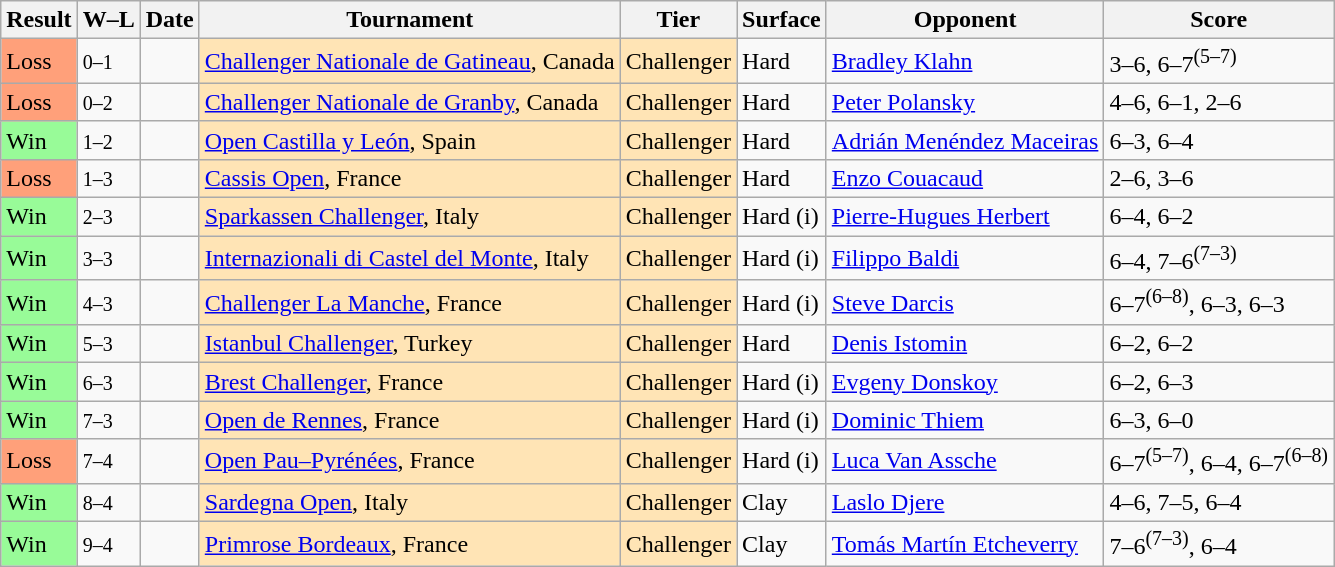<table class="sortable wikitable nowrap">
<tr>
<th>Result</th>
<th class="unsortable">W–L</th>
<th>Date</th>
<th>Tournament</th>
<th>Tier</th>
<th>Surface</th>
<th>Opponent</th>
<th class="unsortable">Score</th>
</tr>
<tr>
<td bgcolor=ffa07a>Loss</td>
<td><small>0–1</small></td>
<td><a href='#'></a></td>
<td style="background:moccasin;"><a href='#'>Challenger Nationale de Gatineau</a>, Canada</td>
<td style="background:moccasin;">Challenger</td>
<td>Hard</td>
<td> <a href='#'>Bradley Klahn</a></td>
<td>3–6, 6–7<sup>(5–7)</sup></td>
</tr>
<tr>
<td bgcolor=ffa07a>Loss</td>
<td><small>0–2</small></td>
<td><a href='#'></a></td>
<td style="background:moccasin;"><a href='#'>Challenger Nationale de Granby</a>, Canada</td>
<td style="background:moccasin;">Challenger</td>
<td>Hard</td>
<td> <a href='#'>Peter Polansky</a></td>
<td>4–6, 6–1, 2–6</td>
</tr>
<tr>
<td bgcolor=98fb98>Win</td>
<td><small>1–2</small></td>
<td><a href='#'></a></td>
<td style="background:moccasin;"><a href='#'>Open Castilla y León</a>, Spain</td>
<td style="background:moccasin;">Challenger</td>
<td>Hard</td>
<td> <a href='#'>Adrián Menéndez Maceiras</a></td>
<td>6–3, 6–4</td>
</tr>
<tr>
<td bgcolor=ffa07a>Loss</td>
<td><small>1–3</small></td>
<td><a href='#'></a></td>
<td style="background:moccasin;"><a href='#'>Cassis Open</a>, France</td>
<td style="background:moccasin;">Challenger</td>
<td>Hard</td>
<td> <a href='#'>Enzo Couacaud</a></td>
<td>2–6, 3–6</td>
</tr>
<tr>
<td bgcolor=98fb98>Win</td>
<td><small>2–3</small></td>
<td><a href='#'></a></td>
<td style="background:moccasin;"><a href='#'>Sparkassen Challenger</a>, Italy</td>
<td style="background:moccasin;">Challenger</td>
<td>Hard (i)</td>
<td> <a href='#'>Pierre-Hugues Herbert</a></td>
<td>6–4, 6–2</td>
</tr>
<tr>
<td bgcolor=98fb98>Win</td>
<td><small>3–3</small></td>
<td><a href='#'></a></td>
<td style="background:moccasin;"><a href='#'>Internazionali di Castel del Monte</a>, Italy</td>
<td style="background:moccasin;">Challenger</td>
<td>Hard (i)</td>
<td> <a href='#'>Filippo Baldi</a></td>
<td>6–4, 7–6<sup>(7–3)</sup></td>
</tr>
<tr>
<td bgcolor=98fb98>Win</td>
<td><small>4–3</small></td>
<td><a href='#'></a></td>
<td style="background:moccasin;"><a href='#'>Challenger La Manche</a>, France</td>
<td style="background:moccasin;">Challenger</td>
<td>Hard (i)</td>
<td> <a href='#'>Steve Darcis</a></td>
<td>6–7<sup>(6–8)</sup>, 6–3, 6–3</td>
</tr>
<tr>
<td bgcolor=98fb98>Win</td>
<td><small>5–3</small></td>
<td><a href='#'></a></td>
<td style="background:moccasin;"><a href='#'>Istanbul Challenger</a>, Turkey</td>
<td style="background:moccasin;">Challenger</td>
<td>Hard</td>
<td> <a href='#'>Denis Istomin</a></td>
<td>6–2, 6–2</td>
</tr>
<tr>
<td bgcolor=98fb98>Win</td>
<td><small>6–3</small></td>
<td><a href='#'></a></td>
<td style="background:moccasin;"><a href='#'>Brest Challenger</a>, France</td>
<td style="background:moccasin;">Challenger</td>
<td>Hard (i)</td>
<td> <a href='#'>Evgeny Donskoy</a></td>
<td>6–2, 6–3</td>
</tr>
<tr>
<td bgcolor=98fb98>Win</td>
<td><small>7–3</small></td>
<td><a href='#'></a></td>
<td style="background:moccasin;"><a href='#'>Open de Rennes</a>, France</td>
<td style="background:moccasin;">Challenger</td>
<td>Hard (i)</td>
<td> <a href='#'>Dominic Thiem</a></td>
<td>6–3, 6–0</td>
</tr>
<tr>
<td bgcolor=ffa07a>Loss</td>
<td><small>7–4</small></td>
<td><a href='#'></a></td>
<td style="background:moccasin;"><a href='#'>Open Pau–Pyrénées</a>, France</td>
<td style="background:moccasin;">Challenger</td>
<td>Hard (i)</td>
<td> <a href='#'>Luca Van Assche</a></td>
<td>6–7<sup>(5–7)</sup>, 6–4, 6–7<sup>(6–8)</sup></td>
</tr>
<tr>
<td bgcolor=98fb98>Win</td>
<td><small>8–4</small></td>
<td><a href='#'></a></td>
<td style="background:moccasin;"><a href='#'>Sardegna Open</a>, Italy</td>
<td style="background:moccasin;">Challenger</td>
<td>Clay</td>
<td> <a href='#'>Laslo Djere</a></td>
<td>4–6, 7–5, 6–4</td>
</tr>
<tr>
<td bgcolor=98fb98>Win</td>
<td><small>9–4</small></td>
<td><a href='#'></a></td>
<td style="background:moccasin;"><a href='#'>Primrose Bordeaux</a>, France</td>
<td style="background:moccasin;">Challenger</td>
<td>Clay</td>
<td> <a href='#'>Tomás Martín Etcheverry</a></td>
<td>7–6<sup>(7–3)</sup>, 6–4</td>
</tr>
</table>
